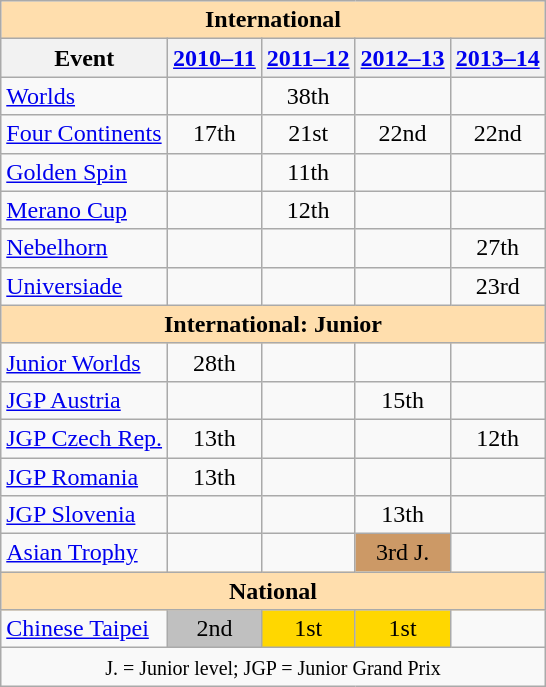<table class="wikitable" style="text-align:center">
<tr>
<th style="background-color: #ffdead; " colspan=5 align=center><strong>International</strong></th>
</tr>
<tr>
<th>Event</th>
<th><a href='#'>2010–11</a></th>
<th><a href='#'>2011–12</a></th>
<th><a href='#'>2012–13</a></th>
<th><a href='#'>2013–14</a></th>
</tr>
<tr>
<td align=left><a href='#'>Worlds</a></td>
<td></td>
<td>38th</td>
<td></td>
<td></td>
</tr>
<tr>
<td align=left><a href='#'>Four Continents</a></td>
<td>17th</td>
<td>21st</td>
<td>22nd</td>
<td>22nd</td>
</tr>
<tr>
<td align=left><a href='#'>Golden Spin</a></td>
<td></td>
<td>11th</td>
<td></td>
<td></td>
</tr>
<tr>
<td align=left><a href='#'>Merano Cup</a></td>
<td></td>
<td>12th</td>
<td></td>
<td></td>
</tr>
<tr>
<td align=left><a href='#'>Nebelhorn</a></td>
<td></td>
<td></td>
<td></td>
<td>27th</td>
</tr>
<tr>
<td align=left><a href='#'>Universiade</a></td>
<td></td>
<td></td>
<td></td>
<td>23rd</td>
</tr>
<tr>
<th style="background-color: #ffdead; " colspan=5 align=center><strong>International: Junior</strong></th>
</tr>
<tr>
<td align=left><a href='#'>Junior Worlds</a></td>
<td>28th</td>
<td></td>
<td></td>
<td></td>
</tr>
<tr>
<td align=left><a href='#'>JGP Austria</a></td>
<td></td>
<td></td>
<td>15th</td>
<td></td>
</tr>
<tr>
<td align=left><a href='#'>JGP Czech Rep.</a></td>
<td>13th</td>
<td></td>
<td></td>
<td>12th</td>
</tr>
<tr>
<td align=left><a href='#'>JGP Romania</a></td>
<td>13th</td>
<td></td>
<td></td>
<td></td>
</tr>
<tr>
<td align=left><a href='#'>JGP Slovenia</a></td>
<td></td>
<td></td>
<td>13th</td>
<td></td>
</tr>
<tr>
<td align=left><a href='#'>Asian Trophy</a></td>
<td></td>
<td></td>
<td bgcolor=cc9966>3rd J.</td>
<td></td>
</tr>
<tr>
<th style="background-color: #ffdead; " colspan=5 align=center><strong>National</strong></th>
</tr>
<tr>
<td align=left><a href='#'>Chinese Taipei</a></td>
<td bgcolor=silver>2nd</td>
<td bgcolor=gold>1st</td>
<td bgcolor=gold>1st</td>
<td></td>
</tr>
<tr>
<td colspan=5 align=center><small> J. = Junior level; JGP = Junior Grand Prix </small></td>
</tr>
</table>
